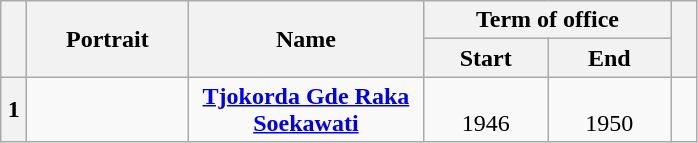<table class="wikitable" style="text-align:center">
<tr>
<th rowspan="2" width=10px></th>
<th rowspan="2" width=100px>Portrait</th>
<th rowspan="2" width=150px>Name<br></th>
<th colspan="2" width=150px>Term of office</th>
<th rowspan="2" width=10px></th>
</tr>
<tr>
<th width=75px>Start</th>
<th width=75px>End</th>
</tr>
<tr>
<th>1</th>
<td></td>
<td><strong><a href='#'>Tjokorda Gde Raka Soekawati</a></strong><br></td>
<td><br>1946</td>
<td><br>1950</td>
<td></td>
</tr>
</table>
